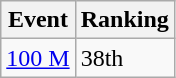<table class="wikitable sortable">
<tr>
<th>Event</th>
<th>Ranking</th>
</tr>
<tr>
<td><a href='#'>100 M</a></td>
<td>38th</td>
</tr>
</table>
